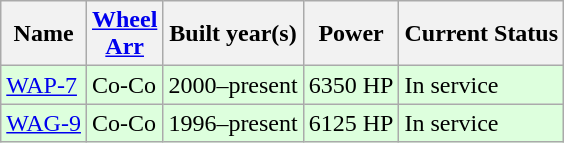<table class="wikitable sortable">
<tr>
<th>Name</th>
<th><a href='#'>Wheel</a><br><a href='#'>Arr</a></th>
<th>Built year(s)</th>
<th>Power</th>
<th>Current Status</th>
</tr>
<tr style="background-color: #DDFFDD">
<td><a href='#'>WAP-7</a></td>
<td>Co-Co</td>
<td>2000–present</td>
<td>6350 HP</td>
<td>In service</td>
</tr>
<tr style="background-color: #DDFFDD">
<td><a href='#'>WAG-9</a></td>
<td>Co-Co</td>
<td>1996–present</td>
<td>6125 HP</td>
<td>In service</td>
</tr>
</table>
